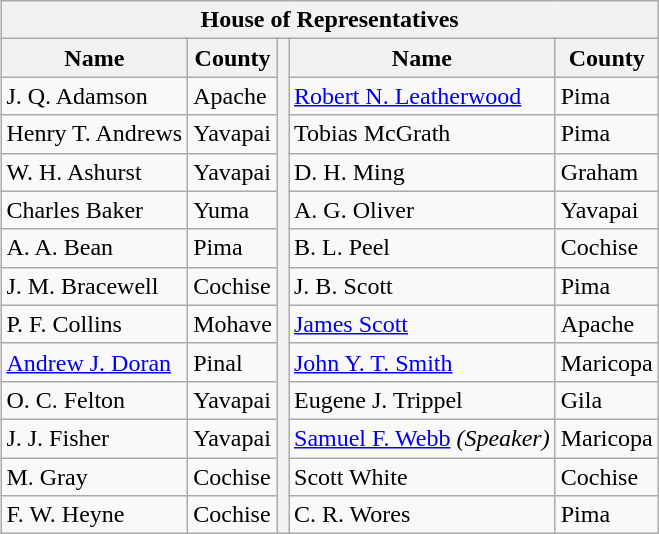<table class="wikitable" style="float: right">
<tr>
<th colspan="5">House of Representatives</th>
</tr>
<tr>
<th>Name</th>
<th>County</th>
<th rowspan="13"></th>
<th>Name</th>
<th>County</th>
</tr>
<tr>
<td>J. Q. Adamson</td>
<td>Apache</td>
<td><a href='#'>Robert N. Leatherwood</a></td>
<td>Pima</td>
</tr>
<tr>
<td>Henry T. Andrews</td>
<td>Yavapai</td>
<td>Tobias McGrath</td>
<td>Pima</td>
</tr>
<tr>
<td>W. H. Ashurst</td>
<td>Yavapai</td>
<td>D. H. Ming</td>
<td>Graham</td>
</tr>
<tr>
<td>Charles Baker</td>
<td>Yuma</td>
<td>A. G. Oliver</td>
<td>Yavapai</td>
</tr>
<tr>
<td>A. A. Bean</td>
<td>Pima</td>
<td>B. L. Peel</td>
<td>Cochise</td>
</tr>
<tr>
<td>J. M. Bracewell</td>
<td>Cochise</td>
<td>J. B. Scott</td>
<td>Pima</td>
</tr>
<tr>
<td>P. F. Collins</td>
<td>Mohave</td>
<td><a href='#'>James Scott</a></td>
<td>Apache</td>
</tr>
<tr>
<td><a href='#'>Andrew J. Doran</a></td>
<td>Pinal</td>
<td><a href='#'>John Y. T. Smith</a></td>
<td>Maricopa</td>
</tr>
<tr>
<td>O. C. Felton</td>
<td>Yavapai</td>
<td>Eugene J. Trippel</td>
<td>Gila</td>
</tr>
<tr>
<td>J. J. Fisher</td>
<td>Yavapai</td>
<td><a href='#'>Samuel F. Webb</a> <em>(Speaker)</em></td>
<td>Maricopa</td>
</tr>
<tr>
<td>M. Gray</td>
<td>Cochise</td>
<td>Scott White</td>
<td>Cochise</td>
</tr>
<tr>
<td>F. W. Heyne</td>
<td>Cochise</td>
<td>C. R. Wores</td>
<td>Pima</td>
</tr>
</table>
